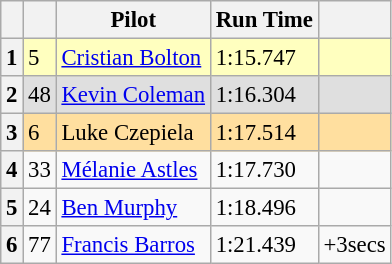<table class="wikitable" style="font-size: 95%;">
<tr>
<th></th>
<th></th>
<th>Pilot</th>
<th>Run Time</th>
<th></th>
</tr>
<tr>
<th>1</th>
<td style="background:#ffffbf;">5</td>
<td style="background:#ffffbf;"> <a href='#'>Cristian Bolton</a></td>
<td style="background:#ffffbf;">1:15.747</td>
<td style="background:#ffffbf;"></td>
</tr>
<tr>
<th>2</th>
<td style="background:#dfdfdf;">48</td>
<td style="background:#dfdfdf;"> <a href='#'>Kevin Coleman</a></td>
<td style="background:#dfdfdf;">1:16.304</td>
<td style="background:#dfdfdf;"></td>
</tr>
<tr>
<th>3</th>
<td style="background:#ffdf9f;">6</td>
<td style="background:#ffdf9f;"> Luke Czepiela</td>
<td style="background:#ffdf9f;">1:17.514</td>
<td style="background:#ffdf9f;"></td>
</tr>
<tr>
<th>4</th>
<td>33</td>
<td> <a href='#'>Mélanie Astles</a></td>
<td>1:17.730</td>
<td></td>
</tr>
<tr>
<th>5</th>
<td>24</td>
<td> <a href='#'>Ben Murphy</a></td>
<td>1:18.496</td>
<td></td>
</tr>
<tr>
<th>6</th>
<td>77</td>
<td> <a href='#'>Francis Barros</a></td>
<td>1:21.439</td>
<td>+3secs</td>
</tr>
</table>
